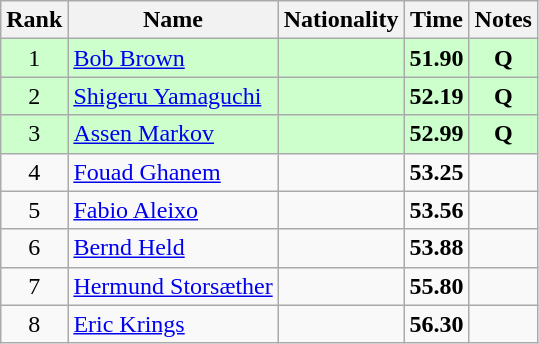<table class="wikitable sortable" style="text-align:center">
<tr>
<th>Rank</th>
<th>Name</th>
<th>Nationality</th>
<th>Time</th>
<th>Notes</th>
</tr>
<tr bgcolor=ccffcc>
<td>1</td>
<td align=left><a href='#'>Bob Brown</a></td>
<td align=left></td>
<td><strong>51.90</strong></td>
<td><strong>Q</strong></td>
</tr>
<tr bgcolor=ccffcc>
<td>2</td>
<td align=left><a href='#'>Shigeru Yamaguchi</a></td>
<td align=left></td>
<td><strong>52.19</strong></td>
<td><strong>Q</strong></td>
</tr>
<tr bgcolor=ccffcc>
<td>3</td>
<td align=left><a href='#'>Assen Markov</a></td>
<td align=left></td>
<td><strong>52.99</strong></td>
<td><strong>Q</strong></td>
</tr>
<tr>
<td>4</td>
<td align=left><a href='#'>Fouad Ghanem</a></td>
<td align=left></td>
<td><strong>53.25</strong></td>
<td></td>
</tr>
<tr>
<td>5</td>
<td align=left><a href='#'>Fabio Aleixo</a></td>
<td align=left></td>
<td><strong>53.56</strong></td>
<td></td>
</tr>
<tr>
<td>6</td>
<td align=left><a href='#'>Bernd Held</a></td>
<td align=left></td>
<td><strong>53.88</strong></td>
<td></td>
</tr>
<tr>
<td>7</td>
<td align=left><a href='#'>Hermund Storsæther</a></td>
<td align=left></td>
<td><strong>55.80</strong></td>
<td></td>
</tr>
<tr>
<td>8</td>
<td align=left><a href='#'>Eric Krings</a></td>
<td align=left></td>
<td><strong>56.30</strong></td>
<td></td>
</tr>
</table>
